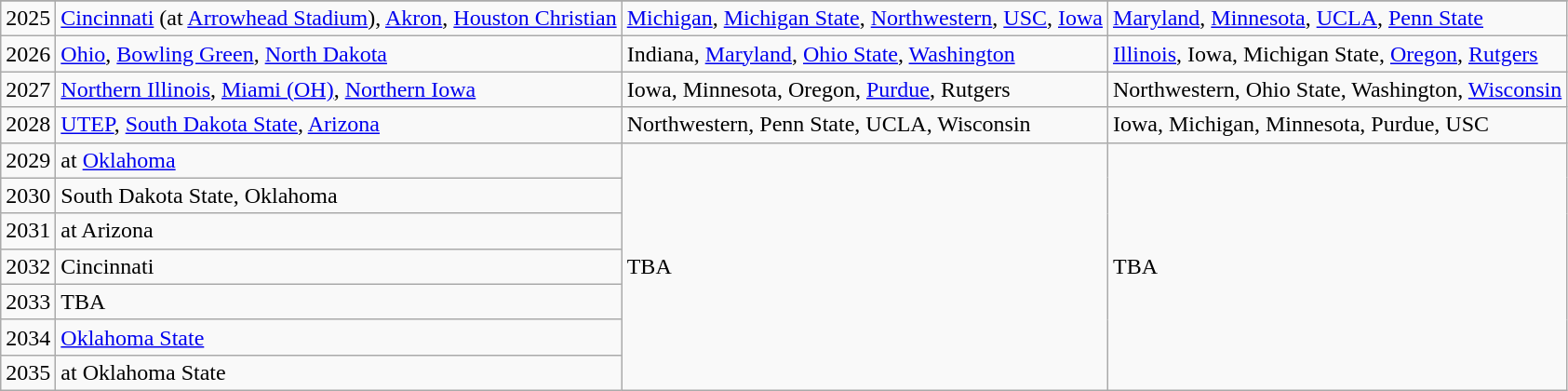<table class=wikitable>
<tr>
</tr>
<tr>
<td>2025</td>
<td><a href='#'>Cincinnati</a> (at <a href='#'>Arrowhead Stadium</a>), <a href='#'>Akron</a>, <a href='#'>Houston Christian</a></td>
<td><a href='#'>Michigan</a>, <a href='#'>Michigan State</a>, <a href='#'>Northwestern</a>, <a href='#'>USC</a>, <a href='#'>Iowa</a></td>
<td><a href='#'>Maryland</a>, <a href='#'>Minnesota</a>, <a href='#'>UCLA</a>, <a href='#'>Penn State</a></td>
</tr>
<tr>
<td>2026</td>
<td><a href='#'>Ohio</a>, <a href='#'>Bowling Green</a>, <a href='#'>North Dakota</a></td>
<td>Indiana, <a href='#'>Maryland</a>, <a href='#'>Ohio State</a>, <a href='#'>Washington</a></td>
<td><a href='#'>Illinois</a>, Iowa, Michigan State, <a href='#'>Oregon</a>, <a href='#'>Rutgers</a></td>
</tr>
<tr>
<td>2027</td>
<td><a href='#'>Northern Illinois</a>, <a href='#'>Miami (OH)</a>, <a href='#'>Northern Iowa</a></td>
<td>Iowa, Minnesota, Oregon, <a href='#'>Purdue</a>, Rutgers</td>
<td>Northwestern, Ohio State, Washington, <a href='#'>Wisconsin</a></td>
</tr>
<tr>
<td>2028</td>
<td><a href='#'>UTEP</a>, <a href='#'>South Dakota State</a>, <a href='#'>Arizona</a></td>
<td>Northwestern, Penn State, UCLA, Wisconsin</td>
<td>Iowa, Michigan, Minnesota, Purdue, USC</td>
</tr>
<tr>
<td>2029</td>
<td>at <a href='#'>Oklahoma</a></td>
<td rowspan=7>TBA</td>
<td rowspan=7>TBA</td>
</tr>
<tr>
<td>2030</td>
<td>South Dakota State, Oklahoma</td>
</tr>
<tr>
<td>2031</td>
<td>at Arizona</td>
</tr>
<tr>
<td>2032</td>
<td>Cincinnati</td>
</tr>
<tr>
<td>2033</td>
<td>TBA</td>
</tr>
<tr>
<td>2034</td>
<td><a href='#'>Oklahoma State</a></td>
</tr>
<tr>
<td>2035</td>
<td>at Oklahoma State</td>
</tr>
</table>
